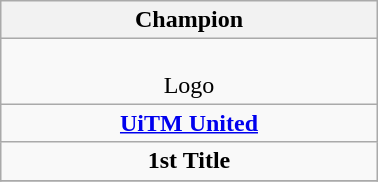<table class="wikitable" style="text-align: center; margin: 0 auto; width: 20%">
<tr>
<th>Champion</th>
</tr>
<tr>
<td><br>Logo</td>
</tr>
<tr>
<td><strong><a href='#'>UiTM United</a></strong></td>
</tr>
<tr>
<td><strong>1st Title</strong></td>
</tr>
<tr>
</tr>
</table>
